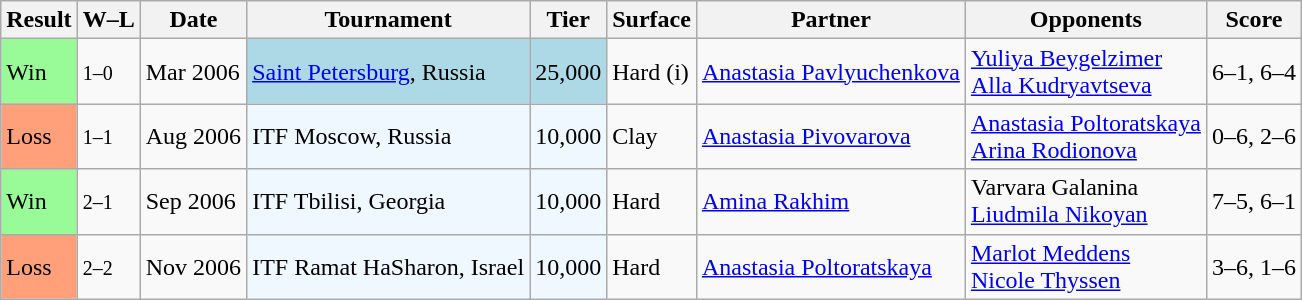<table class="sortable wikitable">
<tr>
<th>Result</th>
<th class="unsortable">W–L</th>
<th>Date</th>
<th>Tournament</th>
<th>Tier</th>
<th>Surface</th>
<th>Partner</th>
<th>Opponents</th>
<th class="unsortable">Score</th>
</tr>
<tr>
<td style="background:#98fb98;">Win</td>
<td><small>1–0</small></td>
<td>Mar 2006</td>
<td style="background:lightblue;"><a href='#'>Saint Petersburg</a>, Russia</td>
<td style="background:lightblue;">25,000</td>
<td>Hard (i)</td>
<td> <a href='#'>Anastasia Pavlyuchenkova</a></td>
<td> <a href='#'>Yuliya Beygelzimer</a> <br>  <a href='#'>Alla Kudryavtseva</a></td>
<td>6–1, 6–4</td>
</tr>
<tr>
<td style="background:#ffa07a;">Loss</td>
<td><small>1–1</small></td>
<td>Aug 2006</td>
<td style="background:#f0f8ff;">ITF Moscow, Russia</td>
<td style="background:#f0f8ff;">10,000</td>
<td>Clay</td>
<td> <a href='#'>Anastasia Pivovarova</a></td>
<td> <a href='#'>Anastasia Poltoratskaya</a> <br>  <a href='#'>Arina Rodionova</a></td>
<td>0–6, 2–6</td>
</tr>
<tr>
<td style="background:#98fb98;">Win</td>
<td><small>2–1</small></td>
<td>Sep 2006</td>
<td style="background:#f0f8ff;">ITF Tbilisi, Georgia</td>
<td style="background:#f0f8ff;">10,000</td>
<td>Hard</td>
<td> <a href='#'>Amina Rakhim</a></td>
<td> Varvara Galanina <br>  <a href='#'>Liudmila Nikoyan</a></td>
<td>7–5, 6–1</td>
</tr>
<tr>
<td style="background:#ffa07a;">Loss</td>
<td><small>2–2</small></td>
<td>Nov 2006</td>
<td style="background:#f0f8ff;">ITF Ramat HaSharon, Israel</td>
<td style="background:#f0f8ff;">10,000</td>
<td>Hard</td>
<td> <a href='#'>Anastasia Poltoratskaya</a></td>
<td> <a href='#'>Marlot Meddens</a> <br>  <a href='#'>Nicole Thyssen</a></td>
<td>3–6, 1–6</td>
</tr>
</table>
